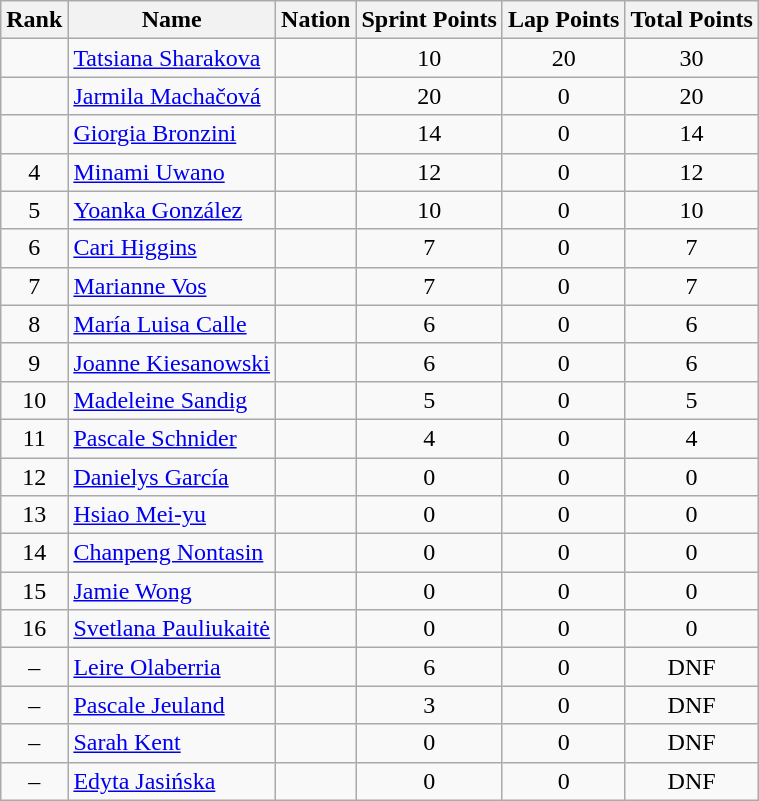<table class="wikitable sortable" style="text-align:center">
<tr>
<th>Rank</th>
<th>Name</th>
<th>Nation</th>
<th>Sprint Points</th>
<th>Lap Points</th>
<th>Total Points</th>
</tr>
<tr>
<td></td>
<td align=left><a href='#'>Tatsiana Sharakova</a></td>
<td align=left></td>
<td>10</td>
<td>20</td>
<td>30</td>
</tr>
<tr>
<td></td>
<td align=left><a href='#'>Jarmila Machačová</a></td>
<td align=left></td>
<td>20</td>
<td>0</td>
<td>20</td>
</tr>
<tr>
<td></td>
<td align=left><a href='#'>Giorgia Bronzini</a></td>
<td align=left></td>
<td>14</td>
<td>0</td>
<td>14</td>
</tr>
<tr>
<td>4</td>
<td align=left><a href='#'>Minami Uwano</a></td>
<td align=left></td>
<td>12</td>
<td>0</td>
<td>12</td>
</tr>
<tr>
<td>5</td>
<td align=left><a href='#'>Yoanka González</a></td>
<td align=left></td>
<td>10</td>
<td>0</td>
<td>10</td>
</tr>
<tr>
<td>6</td>
<td align=left><a href='#'>Cari Higgins</a></td>
<td align=left></td>
<td>7</td>
<td>0</td>
<td>7</td>
</tr>
<tr>
<td>7</td>
<td align=left><a href='#'>Marianne Vos</a></td>
<td align=left></td>
<td>7</td>
<td>0</td>
<td>7</td>
</tr>
<tr>
<td>8</td>
<td align=left><a href='#'>María Luisa Calle</a></td>
<td align=left></td>
<td>6</td>
<td>0</td>
<td>6</td>
</tr>
<tr>
<td>9</td>
<td align=left><a href='#'>Joanne Kiesanowski</a></td>
<td align=left></td>
<td>6</td>
<td>0</td>
<td>6</td>
</tr>
<tr>
<td>10</td>
<td align=left><a href='#'>Madeleine Sandig</a></td>
<td align=left></td>
<td>5</td>
<td>0</td>
<td>5</td>
</tr>
<tr>
<td>11</td>
<td align=left><a href='#'>Pascale Schnider</a></td>
<td align=left></td>
<td>4</td>
<td>0</td>
<td>4</td>
</tr>
<tr>
<td>12</td>
<td align=left><a href='#'>Danielys García</a></td>
<td align=left></td>
<td>0</td>
<td>0</td>
<td>0</td>
</tr>
<tr>
<td>13</td>
<td align=left><a href='#'>Hsiao Mei-yu</a></td>
<td align=left></td>
<td>0</td>
<td>0</td>
<td>0</td>
</tr>
<tr>
<td>14</td>
<td align=left><a href='#'>Chanpeng Nontasin</a></td>
<td align=left></td>
<td>0</td>
<td>0</td>
<td>0</td>
</tr>
<tr>
<td>15</td>
<td align=left><a href='#'>Jamie Wong</a></td>
<td align=left></td>
<td>0</td>
<td>0</td>
<td>0</td>
</tr>
<tr>
<td>16</td>
<td align=left><a href='#'>Svetlana Pauliukaitė</a></td>
<td align=left></td>
<td>0</td>
<td>0</td>
<td>0</td>
</tr>
<tr>
<td>–</td>
<td align=left><a href='#'>Leire Olaberria</a></td>
<td align=left></td>
<td>6</td>
<td>0</td>
<td>DNF</td>
</tr>
<tr>
<td>–</td>
<td align=left><a href='#'>Pascale Jeuland</a></td>
<td align=left></td>
<td>3</td>
<td>0</td>
<td>DNF</td>
</tr>
<tr>
<td>–</td>
<td align=left><a href='#'>Sarah Kent</a></td>
<td align=left></td>
<td>0</td>
<td>0</td>
<td>DNF</td>
</tr>
<tr>
<td>–</td>
<td align=left><a href='#'>Edyta Jasińska</a></td>
<td align=left></td>
<td>0</td>
<td>0</td>
<td>DNF</td>
</tr>
</table>
